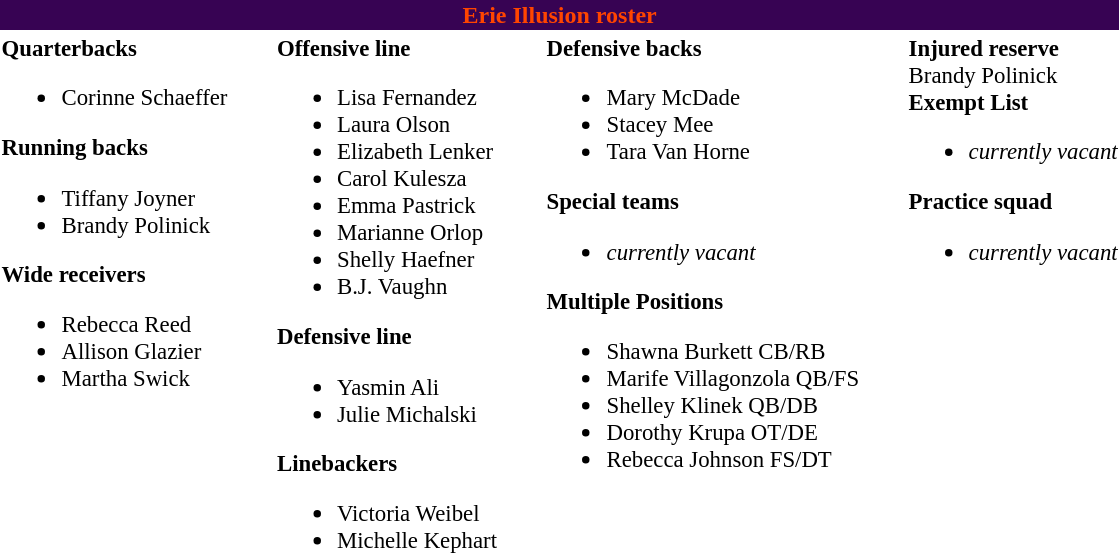<table class="toccolours" style="text-align: left;">
<tr>
<th colspan="7" style="text-align:center; color:#FF4500; background-color:#370353">Erie Illusion roster</th>
</tr>
<tr>
<td style="font-size: 95%;vertical-align:top;"><strong>Quarterbacks</strong><br><ul><li> Corinne Schaeffer</li></ul><strong>Running backs</strong><ul><li> Tiffany Joyner</li><li> Brandy Polinick</li></ul><strong>Wide receivers</strong><ul><li> Rebecca Reed</li><li> Allison Glazier</li><li> Martha Swick</li></ul></td>
<td style="width: 25px;"></td>
<td style="font-size: 95%;vertical-align:top;"><strong>Offensive line</strong><br><ul><li> Lisa Fernandez</li><li> Laura Olson</li><li> Elizabeth Lenker</li><li> Carol Kulesza</li><li> Emma Pastrick</li><li> Marianne Orlop</li><li> Shelly Haefner</li><li> B.J. Vaughn</li></ul><strong>Defensive line</strong><ul><li> Yasmin Ali</li><li> Julie Michalski</li></ul><strong>Linebackers</strong><ul><li> Victoria Weibel</li><li> Michelle Kephart</li></ul></td>
<td style="width: 25px;"></td>
<td style="font-size: 95%;vertical-align:top;"><strong>Defensive backs</strong><br><ul><li> Mary McDade</li><li> Stacey Mee</li><li> Tara Van Horne</li></ul><strong>Special teams</strong><ul><li><em>currently vacant</em></li></ul><strong>Multiple Positions</strong><ul><li> Shawna Burkett CB/RB</li><li> Marife Villagonzola QB/FS</li><li> Shelley Klinek QB/DB</li><li> Dorothy Krupa OT/DE</li><li> Rebecca Johnson FS/DT</li></ul></td>
<td style="width: 25px;"></td>
<td style="font-size: 95%;vertical-align:top;"><strong>Injured reserve</strong><br>Brandy Polinick<br><strong>Exempt List</strong><ul><li><em>currently vacant</em></li></ul><strong>Practice squad</strong><ul><li><em>currently vacant</em></li></ul></td>
</tr>
</table>
